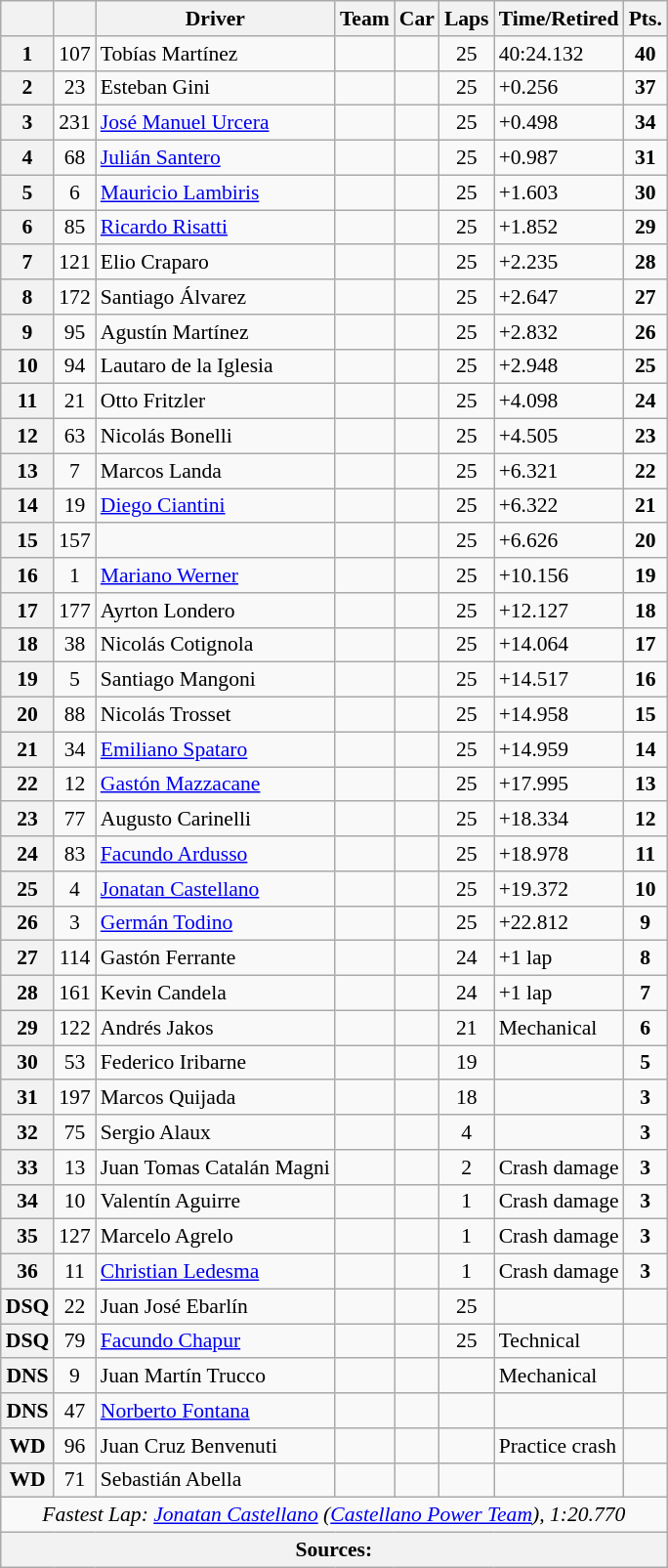<table class="wikitable" style="font-size: 90%">
<tr>
<th></th>
<th></th>
<th>Driver</th>
<th>Team</th>
<th>Car</th>
<th>Laps</th>
<th>Time/Retired</th>
<th>Pts.</th>
</tr>
<tr>
<th>1</th>
<td align=center>107</td>
<td> Tobías Martínez</td>
<td></td>
<td></td>
<td align=center>25</td>
<td>40:24.132</td>
<td align=center><strong>40</strong></td>
</tr>
<tr>
<th>2</th>
<td align=center>23</td>
<td> Esteban Gini</td>
<td></td>
<td></td>
<td align=center>25</td>
<td>+0.256</td>
<td align=center><strong>37</strong></td>
</tr>
<tr>
<th>3</th>
<td align=center>231</td>
<td> <a href='#'>José Manuel Urcera</a></td>
<td></td>
<td></td>
<td align=center>25</td>
<td>+0.498</td>
<td align=center><strong>34</strong></td>
</tr>
<tr>
<th>4</th>
<td align=center>68</td>
<td> <a href='#'>Julián Santero</a></td>
<td></td>
<td></td>
<td align=center>25</td>
<td>+0.987</td>
<td align=center><strong>31</strong></td>
</tr>
<tr>
<th>5</th>
<td align=center>6</td>
<td> <a href='#'>Mauricio Lambiris</a></td>
<td></td>
<td></td>
<td align=center>25</td>
<td>+1.603</td>
<td align=center><strong>30</strong></td>
</tr>
<tr>
<th>6</th>
<td align=center>85</td>
<td> <a href='#'>Ricardo Risatti</a></td>
<td></td>
<td></td>
<td align=center>25</td>
<td>+1.852</td>
<td align=center><strong>29</strong></td>
</tr>
<tr>
<th>7</th>
<td align=center>121</td>
<td> Elio Craparo</td>
<td></td>
<td></td>
<td align=center>25</td>
<td>+2.235</td>
<td align=center><strong>28</strong></td>
</tr>
<tr>
<th>8</th>
<td align=center>172</td>
<td> Santiago Álvarez</td>
<td></td>
<td></td>
<td align=center>25</td>
<td>+2.647</td>
<td align=center><strong>27</strong></td>
</tr>
<tr>
<th>9</th>
<td align=center>95</td>
<td> Agustín Martínez</td>
<td></td>
<td></td>
<td align=center>25</td>
<td>+2.832</td>
<td align=center><strong>26</strong></td>
</tr>
<tr>
<th>10</th>
<td align=center>94</td>
<td> Lautaro de la Iglesia</td>
<td></td>
<td></td>
<td align=center>25</td>
<td>+2.948</td>
<td align=center><strong>25</strong></td>
</tr>
<tr>
<th>11</th>
<td align=center>21</td>
<td> Otto Fritzler</td>
<td></td>
<td></td>
<td align=center>25</td>
<td>+4.098</td>
<td align=center><strong>24</strong></td>
</tr>
<tr>
<th>12</th>
<td align=center>63</td>
<td> Nicolás Bonelli</td>
<td></td>
<td></td>
<td align=center>25</td>
<td>+4.505</td>
<td align=center><strong>23</strong></td>
</tr>
<tr>
<th>13</th>
<td align=center>7</td>
<td> Marcos Landa</td>
<td></td>
<td></td>
<td align=center>25</td>
<td>+6.321</td>
<td align=center><strong>22</strong></td>
</tr>
<tr>
<th>14</th>
<td align=center>19</td>
<td> <a href='#'>Diego Ciantini</a></td>
<td></td>
<td></td>
<td align=center>25</td>
<td>+6.322</td>
<td align=center><strong>21</strong></td>
</tr>
<tr>
<th>15</th>
<td align=center>157</td>
<td></td>
<td></td>
<td></td>
<td align=center>25</td>
<td>+6.626</td>
<td align=center><strong>20</strong></td>
</tr>
<tr>
<th>16</th>
<td align=center>1</td>
<td> <a href='#'>Mariano Werner</a></td>
<td></td>
<td></td>
<td align=center>25</td>
<td>+10.156</td>
<td align=center><strong>19</strong></td>
</tr>
<tr>
<th>17</th>
<td align=center>177</td>
<td> Ayrton Londero</td>
<td></td>
<td></td>
<td align=center>25</td>
<td>+12.127</td>
<td align=center><strong>18</strong></td>
</tr>
<tr>
<th>18</th>
<td align=center>38</td>
<td> Nicolás Cotignola</td>
<td></td>
<td></td>
<td align=center>25</td>
<td>+14.064</td>
<td align=center><strong>17</strong></td>
</tr>
<tr>
<th>19</th>
<td align=center>5</td>
<td> Santiago Mangoni</td>
<td></td>
<td></td>
<td align=center>25</td>
<td>+14.517</td>
<td align=center><strong>16</strong></td>
</tr>
<tr>
<th>20</th>
<td align=center>88</td>
<td> Nicolás Trosset</td>
<td></td>
<td></td>
<td align=center>25</td>
<td>+14.958</td>
<td align=center><strong>15</strong></td>
</tr>
<tr>
<th>21</th>
<td align=center>34</td>
<td> <a href='#'>Emiliano Spataro</a></td>
<td></td>
<td></td>
<td align=center>25</td>
<td>+14.959</td>
<td align=center><strong>14</strong></td>
</tr>
<tr>
<th>22</th>
<td align=center>12</td>
<td> <a href='#'>Gastón Mazzacane</a></td>
<td></td>
<td></td>
<td align=center>25</td>
<td>+17.995</td>
<td align=center><strong>13</strong></td>
</tr>
<tr>
<th>23</th>
<td align=center>77</td>
<td> Augusto Carinelli</td>
<td></td>
<td></td>
<td align=center>25</td>
<td>+18.334</td>
<td align=center><strong>12</strong></td>
</tr>
<tr>
<th>24</th>
<td align=center>83</td>
<td> <a href='#'>Facundo Ardusso</a></td>
<td></td>
<td></td>
<td align=center>25</td>
<td>+18.978</td>
<td align=center><strong>11</strong></td>
</tr>
<tr>
<th>25</th>
<td align=center>4</td>
<td> <a href='#'>Jonatan Castellano</a></td>
<td></td>
<td></td>
<td align=center>25</td>
<td>+19.372</td>
<td align=center><strong>10</strong></td>
</tr>
<tr>
<th>26</th>
<td align=center>3</td>
<td> <a href='#'>Germán Todino</a></td>
<td></td>
<td></td>
<td align=center>25</td>
<td>+22.812</td>
<td align=center><strong>9</strong></td>
</tr>
<tr>
<th>27</th>
<td align=center>114</td>
<td> Gastón Ferrante</td>
<td></td>
<td></td>
<td align=center>24</td>
<td>+1 lap</td>
<td align=center><strong>8</strong></td>
</tr>
<tr>
<th>28</th>
<td align=center>161</td>
<td> Kevin Candela</td>
<td></td>
<td></td>
<td align=center>24</td>
<td>+1 lap</td>
<td align=center><strong>7</strong></td>
</tr>
<tr>
<th>29</th>
<td align=center>122</td>
<td> Andrés Jakos</td>
<td></td>
<td></td>
<td align=center>21</td>
<td>Mechanical</td>
<td align=center><strong>6</strong></td>
</tr>
<tr>
<th>30</th>
<td align=center>53</td>
<td> Federico Iribarne</td>
<td></td>
<td></td>
<td align=center>19</td>
<td></td>
<td align=center><strong>5</strong></td>
</tr>
<tr>
<th>31</th>
<td align=center>197</td>
<td> Marcos Quijada</td>
<td></td>
<td></td>
<td align=center>18</td>
<td></td>
<td align=center><strong>3</strong></td>
</tr>
<tr>
<th>32</th>
<td align=center>75</td>
<td> Sergio Alaux</td>
<td></td>
<td></td>
<td align=center>4</td>
<td></td>
<td align=center><strong>3</strong></td>
</tr>
<tr>
<th>33</th>
<td align=center>13</td>
<td> Juan Tomas Catalán Magni</td>
<td></td>
<td></td>
<td align=center>2</td>
<td>Crash damage</td>
<td align=center><strong>3</strong></td>
</tr>
<tr>
<th>34</th>
<td align=center>10</td>
<td> Valentín Aguirre</td>
<td></td>
<td></td>
<td align=center>1</td>
<td>Crash damage</td>
<td align=center><strong>3</strong></td>
</tr>
<tr>
<th>35</th>
<td align=center>127</td>
<td> Marcelo Agrelo</td>
<td></td>
<td></td>
<td align=center>1</td>
<td>Crash damage</td>
<td align=center><strong>3</strong></td>
</tr>
<tr>
<th>36</th>
<td align=center>11</td>
<td> <a href='#'>Christian Ledesma</a></td>
<td></td>
<td></td>
<td align=center>1</td>
<td>Crash damage</td>
<td align=center><strong>3</strong></td>
</tr>
<tr>
<th>DSQ</th>
<td align=center>22</td>
<td> Juan José Ebarlín</td>
<td></td>
<td></td>
<td align=center>25</td>
<td></td>
<td align=center></td>
</tr>
<tr>
<th>DSQ</th>
<td align=center>79</td>
<td> <a href='#'>Facundo Chapur</a></td>
<td></td>
<td></td>
<td align=center>25</td>
<td>Technical</td>
<td align=center></td>
</tr>
<tr>
<th>DNS</th>
<td align=center>9</td>
<td> Juan Martín Trucco</td>
<td></td>
<td></td>
<td align=center></td>
<td>Mechanical</td>
<td align=center></td>
</tr>
<tr>
<th>DNS</th>
<td align=center>47</td>
<td> <a href='#'>Norberto Fontana</a></td>
<td></td>
<td></td>
<td align=center></td>
<td></td>
<td align=center></td>
</tr>
<tr>
<th>WD</th>
<td align=center>96</td>
<td> Juan Cruz Benvenuti</td>
<td></td>
<td></td>
<td align=center></td>
<td>Practice crash</td>
<td align=center></td>
</tr>
<tr>
<th>WD</th>
<td align=center>71</td>
<td> Sebastián Abella</td>
<td></td>
<td></td>
<td align=center></td>
<td></td>
<td align=center></td>
</tr>
<tr>
<td colspan=8 align=center><em>Fastest Lap: <a href='#'>Jonatan Castellano</a> (<a href='#'>Castellano Power Team</a>), 1:20.770</em></td>
</tr>
<tr>
<th colspan=8>Sources:</th>
</tr>
</table>
